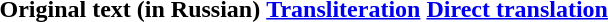<table style="display:inline-table; margin-right:2em; text-align:left">
<tr>
<th>Original text (in Russian)</th>
<th><a href='#'>Transliteration</a></th>
<th><a href='#'>Direct translation</a></th>
</tr>
<tr>
<td style="padding-right:1em;"></td>
<td style="padding-right:1em;"></td>
<td></td>
</tr>
</table>
